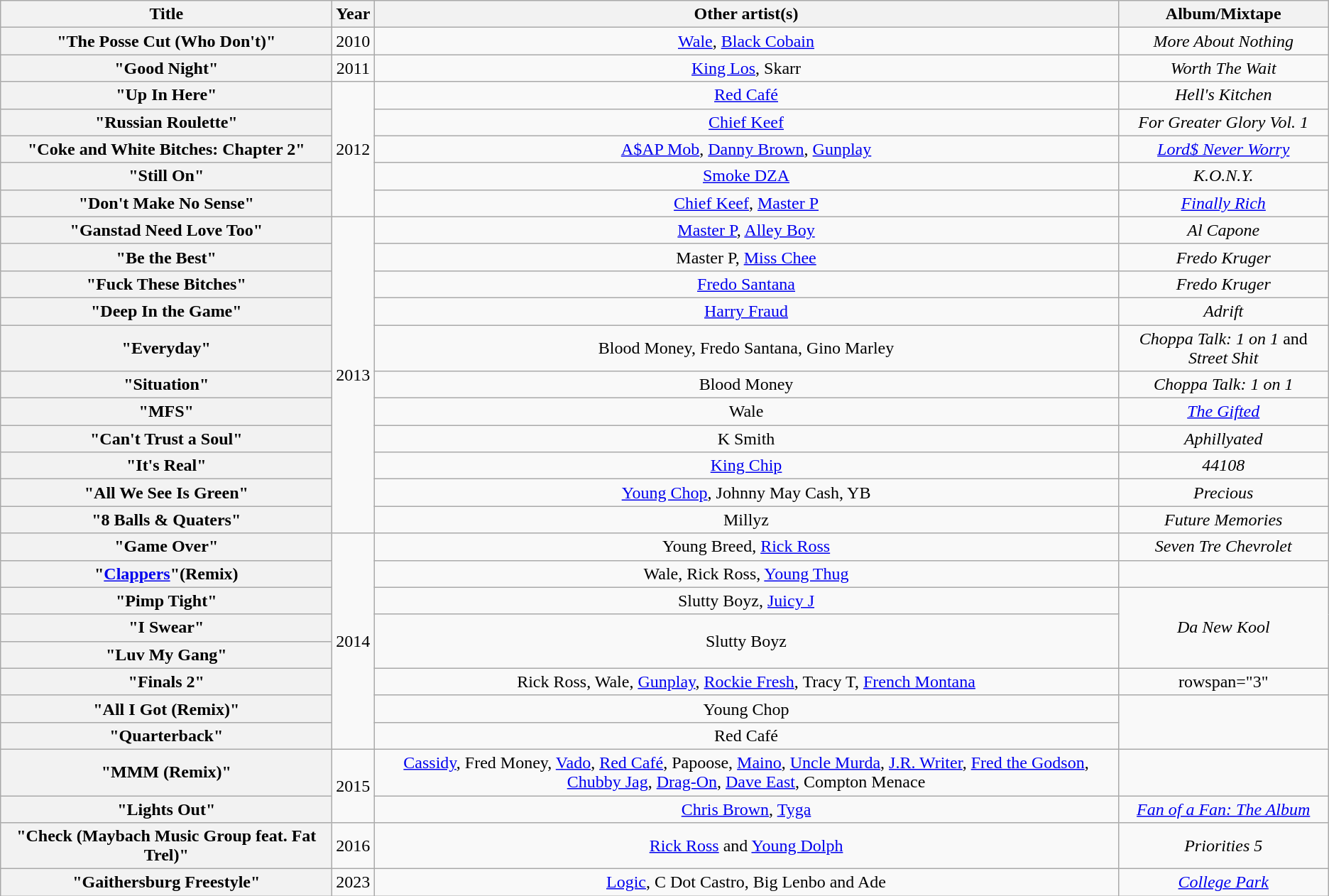<table class="wikitable plainrowheaders" style="text-align:center;">
<tr>
<th scope="col" style="width:19em;">Title</th>
<th scope="col">Year</th>
<th scope="col">Other artist(s)</th>
<th scope="col">Album/Mixtape</th>
</tr>
<tr>
<th scope="row">"The Posse Cut (Who Don't)"</th>
<td>2010</td>
<td><a href='#'>Wale</a>, <a href='#'>Black Cobain</a></td>
<td><em>More About Nothing</em></td>
</tr>
<tr>
<th scope="row">"Good Night"</th>
<td>2011</td>
<td><a href='#'>King Los</a>, Skarr</td>
<td><em>Worth The Wait</em></td>
</tr>
<tr>
<th scope="row">"Up In Here"</th>
<td rowspan="5">2012</td>
<td><a href='#'>Red Café</a></td>
<td><em>Hell's Kitchen</em></td>
</tr>
<tr>
<th scope="row">"Russian Roulette"</th>
<td><a href='#'>Chief Keef</a></td>
<td><em>For Greater Glory Vol. 1</em></td>
</tr>
<tr>
<th scope="row">"Coke and White Bitches: Chapter 2"</th>
<td><a href='#'>A$AP Mob</a>, <a href='#'>Danny Brown</a>, <a href='#'>Gunplay</a></td>
<td><em><a href='#'>Lord$ Never Worry</a></em></td>
</tr>
<tr>
<th scope="row">"Still On"</th>
<td><a href='#'>Smoke DZA</a></td>
<td><em>K.O.N.Y.</em></td>
</tr>
<tr>
<th scope="row">"Don't Make No Sense"</th>
<td><a href='#'>Chief Keef</a>, <a href='#'>Master P</a></td>
<td><em><a href='#'>Finally Rich</a></em></td>
</tr>
<tr>
<th scope="row">"Ganstad Need Love Too"</th>
<td rowspan="11">2013</td>
<td><a href='#'>Master P</a>, <a href='#'>Alley Boy</a></td>
<td><em>Al Capone</em></td>
</tr>
<tr>
<th scope="row">"Be the Best"</th>
<td>Master P, <a href='#'>Miss Chee</a></td>
<td><em>Fredo Kruger</em></td>
</tr>
<tr>
<th scope="row">"Fuck These Bitches"</th>
<td><a href='#'>Fredo Santana</a></td>
<td><em>Fredo Kruger</em></td>
</tr>
<tr>
<th scope="row">"Deep In the Game"</th>
<td><a href='#'>Harry Fraud</a></td>
<td><em>Adrift</em></td>
</tr>
<tr>
<th scope="row">"Everyday"</th>
<td>Blood Money, Fredo Santana, Gino Marley</td>
<td><em>Choppa Talk: 1 on 1</em> and <em>Street Shit</em></td>
</tr>
<tr>
<th scope="row">"Situation"</th>
<td>Blood Money</td>
<td><em>Choppa Talk: 1 on 1</em></td>
</tr>
<tr>
<th scope="row">"MFS"</th>
<td>Wale</td>
<td><em><a href='#'>The Gifted</a></em></td>
</tr>
<tr>
<th scope="row">"Can't Trust a Soul"</th>
<td>K Smith</td>
<td><em>Aphillyated</em></td>
</tr>
<tr>
<th scope="row">"It's Real"</th>
<td><a href='#'>King Chip</a></td>
<td><em>44108</em></td>
</tr>
<tr>
<th scope="row">"All We See Is Green"</th>
<td><a href='#'>Young Chop</a>, Johnny May Cash, YB</td>
<td><em>Precious</em></td>
</tr>
<tr>
<th scope="row">"8 Balls & Quaters"</th>
<td>Millyz</td>
<td><em>Future Memories</em></td>
</tr>
<tr>
<th scope="row">"Game Over"</th>
<td rowspan="8">2014</td>
<td>Young Breed, <a href='#'>Rick Ross</a></td>
<td><em>Seven Tre Chevrolet</em></td>
</tr>
<tr>
<th scope="row">"<a href='#'>Clappers</a>"(Remix)</th>
<td>Wale, Rick Ross, <a href='#'>Young Thug</a></td>
<td></td>
</tr>
<tr>
<th scope="row">"Pimp Tight"</th>
<td>Slutty Boyz, <a href='#'>Juicy J</a></td>
<td rowspan="3"><em>Da New Kool</em></td>
</tr>
<tr>
<th scope="row">"I Swear"</th>
<td rowspan="2">Slutty Boyz</td>
</tr>
<tr>
<th scope="row">"Luv My Gang"</th>
</tr>
<tr>
<th scope="row">"Finals 2"</th>
<td>Rick Ross, Wale, <a href='#'>Gunplay</a>, <a href='#'>Rockie Fresh</a>, Tracy T, <a href='#'>French Montana</a></td>
<td>rowspan="3" </td>
</tr>
<tr>
<th scope="row">"All I Got (Remix)"</th>
<td>Young Chop</td>
</tr>
<tr>
<th scope="row">"Quarterback"</th>
<td>Red Café</td>
</tr>
<tr>
<th scope="row">"MMM (Remix)"</th>
<td rowspan="2">2015</td>
<td><a href='#'>Cassidy</a>, Fred Money, <a href='#'>Vado</a>, <a href='#'>Red Café</a>, Papoose, <a href='#'>Maino</a>, <a href='#'>Uncle Murda</a>, <a href='#'>J.R. Writer</a>, <a href='#'>Fred the Godson</a>, <a href='#'>Chubby Jag</a>, <a href='#'>Drag-On</a>, <a href='#'>Dave East</a>, Compton Menace</td>
<td></td>
</tr>
<tr>
<th scope="row">"Lights Out"</th>
<td><a href='#'>Chris Brown</a>, <a href='#'>Tyga</a></td>
<td><em><a href='#'>Fan of a Fan: The Album</a></em></td>
</tr>
<tr>
<th scope="row">"Check (Maybach Music Group feat. Fat Trel)"</th>
<td rowspan="1">2016</td>
<td><a href='#'>Rick Ross</a> and <a href='#'>Young Dolph</a></td>
<td><em>Priorities 5</em></td>
</tr>
<tr>
<th scope="row">"Gaithersburg Freestyle"</th>
<td rowspan="1">2023</td>
<td><a href='#'>Logic</a>, C Dot Castro, Big Lenbo and Ade</td>
<td><em><a href='#'>College Park</a></em></td>
</tr>
</table>
